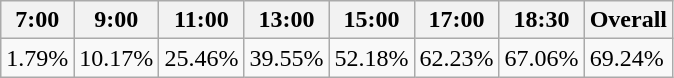<table class="wikitable">
<tr>
<th>7:00</th>
<th>9:00</th>
<th>11:00</th>
<th>13:00</th>
<th>15:00</th>
<th>17:00</th>
<th>18:30</th>
<th>Overall</th>
</tr>
<tr>
<td>1.79%</td>
<td>10.17%</td>
<td>25.46%</td>
<td>39.55%</td>
<td>52.18%</td>
<td>62.23%</td>
<td>67.06%</td>
<td>69.24%</td>
</tr>
</table>
